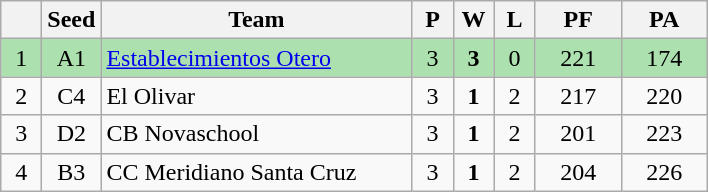<table class="wikitable" style="text-align:center">
<tr>
<th width=20></th>
<th>Seed</th>
<th width=200>Team</th>
<th width=20>P</th>
<th width=20>W</th>
<th width=20>L</th>
<th width=50>PF</th>
<th width=50>PA</th>
</tr>
<tr bgcolor=ACE1AF>
<td>1</td>
<td>A1</td>
<td align=left><a href='#'>Establecimientos Otero</a></td>
<td>3</td>
<td><strong>3</strong></td>
<td>0</td>
<td>221</td>
<td>174</td>
</tr>
<tr>
<td>2</td>
<td>C4</td>
<td align=left>El Olivar</td>
<td>3</td>
<td><strong>1</strong></td>
<td>2</td>
<td>217</td>
<td>220</td>
</tr>
<tr>
<td>3</td>
<td>D2</td>
<td align=left>CB Novaschool</td>
<td>3</td>
<td><strong>1</strong></td>
<td>2</td>
<td>201</td>
<td>223</td>
</tr>
<tr>
<td>4</td>
<td>B3</td>
<td align=left>CC Meridiano Santa Cruz</td>
<td>3</td>
<td><strong>1</strong></td>
<td>2</td>
<td>204</td>
<td>226</td>
</tr>
</table>
